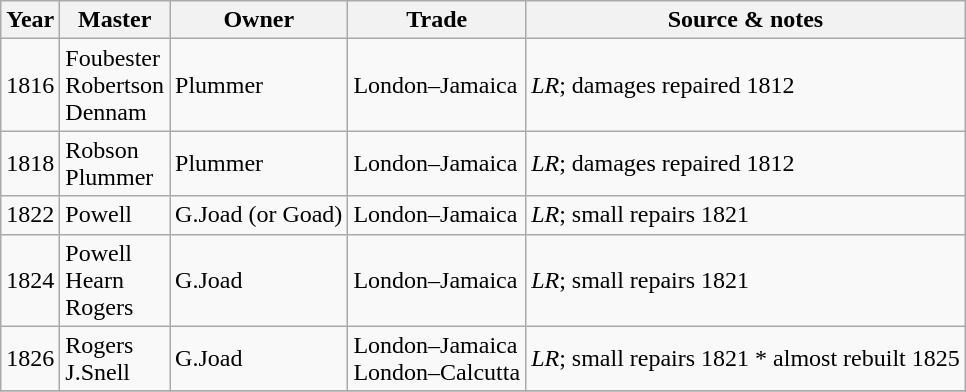<table class=" wikitable">
<tr>
<th>Year</th>
<th>Master</th>
<th>Owner</th>
<th>Trade</th>
<th>Source & notes</th>
</tr>
<tr>
<td>1816</td>
<td>Foubester<br>Robertson<br>Dennam</td>
<td>Plummer</td>
<td>London–Jamaica</td>
<td><em>LR</em>; damages repaired 1812</td>
</tr>
<tr>
<td>1818</td>
<td>Robson<br>Plummer</td>
<td>Plummer</td>
<td>London–Jamaica</td>
<td><em>LR</em>; damages repaired 1812</td>
</tr>
<tr>
<td>1822</td>
<td>Powell</td>
<td>G.Joad (or Goad)</td>
<td>London–Jamaica</td>
<td><em>LR</em>; small repairs 1821</td>
</tr>
<tr>
<td>1824</td>
<td>Powell<br>Hearn<br>Rogers</td>
<td>G.Joad</td>
<td>London–Jamaica</td>
<td><em>LR</em>; small repairs 1821</td>
</tr>
<tr>
<td>1826</td>
<td>Rogers<br>J.Snell</td>
<td>G.Joad</td>
<td>London–Jamaica<br>London–Calcutta</td>
<td><em>LR</em>; small repairs 1821 * almost rebuilt 1825</td>
</tr>
<tr>
</tr>
</table>
